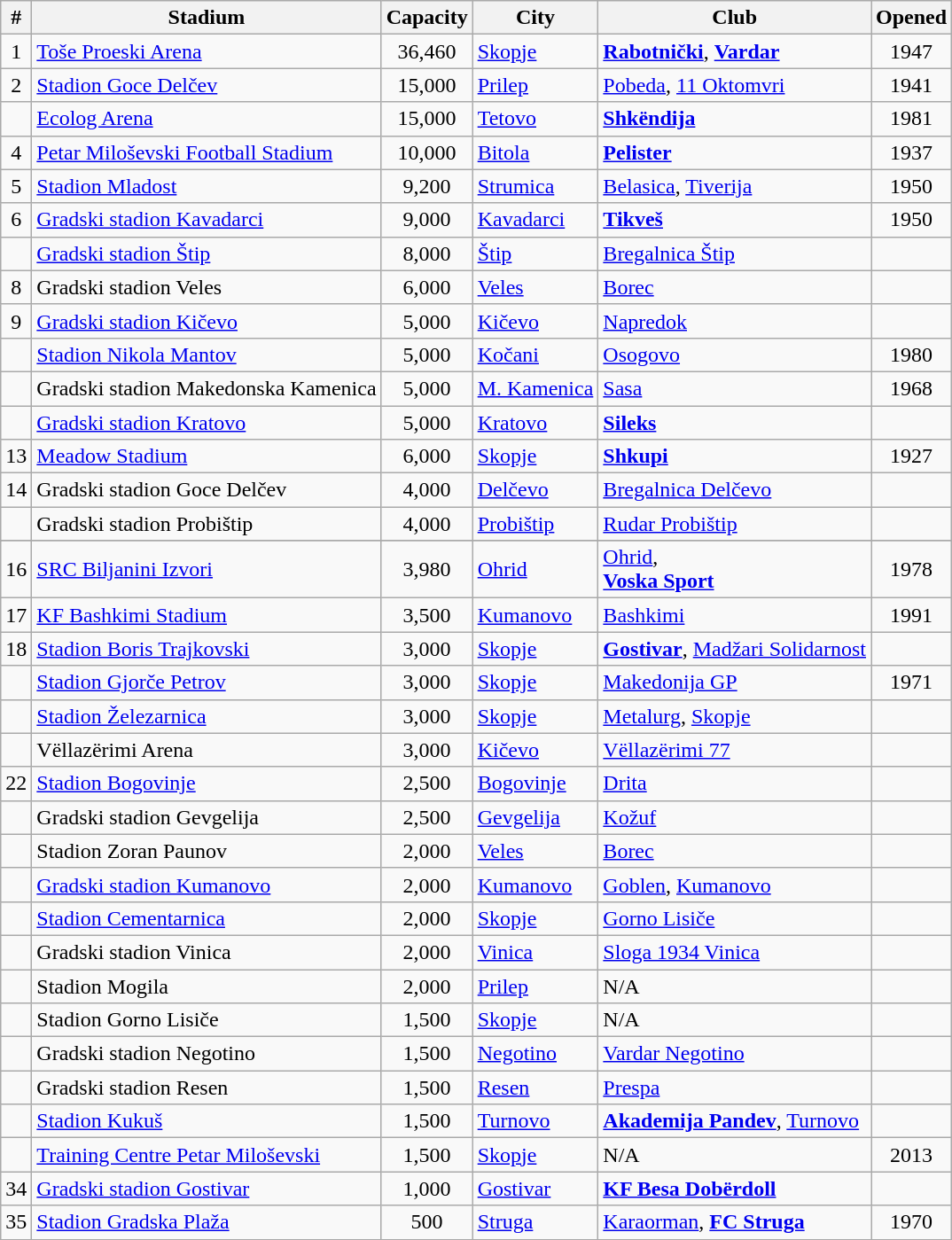<table class="wikitable sortable">
<tr>
<th>#</th>
<th>Stadium</th>
<th>Capacity</th>
<th>City</th>
<th>Club</th>
<th>Opened</th>
</tr>
<tr>
<td style="text-align:center;">1</td>
<td><a href='#'>Toše Proeski Arena</a> </td>
<td style="text-align:center;">36,460</td>
<td><a href='#'>Skopje</a></td>
<td><strong><a href='#'>Rabotnički</a></strong>, <strong><a href='#'>Vardar</a></strong></td>
<td style="text-align:center;">1947</td>
</tr>
<tr>
<td style="text-align:center;">2</td>
<td><a href='#'>Stadion Goce Delčev</a></td>
<td style="text-align:center;">15,000</td>
<td><a href='#'>Prilep</a></td>
<td><a href='#'>Pobeda</a>, <a href='#'>11 Oktomvri</a></td>
<td style="text-align:center;">1941</td>
</tr>
<tr>
<td style="text-align:center;"></td>
<td><a href='#'>Ecolog Arena</a></td>
<td style="text-align:center;">15,000</td>
<td><a href='#'>Tetovo</a></td>
<td><strong><a href='#'>Shkëndija</a></strong></td>
<td style="text-align:center;">1981</td>
</tr>
<tr>
<td style="text-align:center;">4</td>
<td><a href='#'>Petar Miloševski Football Stadium</a></td>
<td style="text-align:center;">10,000</td>
<td><a href='#'>Bitola</a></td>
<td><strong><a href='#'>Pelister</a></strong></td>
<td style="text-align:center;">1937</td>
</tr>
<tr>
<td style="text-align:center;">5</td>
<td><a href='#'>Stadion Mladost</a></td>
<td style="text-align:center;">9,200</td>
<td><a href='#'>Strumica</a></td>
<td><a href='#'>Belasica</a>, <a href='#'>Tiverija</a></td>
<td style="text-align:center;">1950</td>
</tr>
<tr>
<td style="text-align:center;">6</td>
<td><a href='#'>Gradski stadion Kavadarci</a></td>
<td style="text-align:center;">9,000</td>
<td><a href='#'>Kavadarci</a></td>
<td><strong><a href='#'>Tikveš</a></strong></td>
<td style="text-align:center;">1950</td>
</tr>
<tr>
<td style="text-align:center;"></td>
<td><a href='#'>Gradski stadion Štip</a></td>
<td style="text-align:center;">8,000</td>
<td><a href='#'>Štip</a></td>
<td><a href='#'>Bregalnica Štip</a></td>
<td style="text-align:center;"></td>
</tr>
<tr>
<td style="text-align:center;">8</td>
<td>Gradski stadion Veles</td>
<td style="text-align:center;">6,000</td>
<td><a href='#'>Veles</a></td>
<td><a href='#'>Borec</a></td>
<td style="text-align:center;"></td>
</tr>
<tr>
<td style="text-align:center;">9</td>
<td><a href='#'>Gradski stadion Kičevo</a></td>
<td style="text-align:center;">5,000</td>
<td><a href='#'>Kičevo</a></td>
<td><a href='#'>Napredok</a></td>
<td style="text-align:center;"></td>
</tr>
<tr>
<td style="text-align:center;"></td>
<td><a href='#'>Stadion Nikola Mantov</a></td>
<td style="text-align:center;">5,000</td>
<td><a href='#'>Kočani</a></td>
<td><a href='#'>Osogovo</a></td>
<td style="text-align:center;">1980</td>
</tr>
<tr>
<td style="text-align:center;"></td>
<td>Gradski stadion Makedonska Kamenica</td>
<td style="text-align:center;">5,000</td>
<td><a href='#'>M. Kamenica</a></td>
<td><a href='#'>Sasa</a></td>
<td style="text-align:center;">1968</td>
</tr>
<tr>
<td style="text-align:center;"></td>
<td><a href='#'>Gradski stadion Kratovo</a></td>
<td style="text-align:center;">5,000</td>
<td><a href='#'>Kratovo</a></td>
<td><strong><a href='#'>Sileks</a></strong></td>
<td style="text-align:center;"></td>
</tr>
<tr>
<td style="text-align:center;">13</td>
<td><a href='#'>Meadow Stadium</a></td>
<td style="text-align:center;">6,000</td>
<td><a href='#'>Skopje</a></td>
<td><strong><a href='#'>Shkupi</a></strong></td>
<td style="text-align:center;">1927</td>
</tr>
<tr>
<td style="text-align:center;">14</td>
<td>Gradski stadion Goce Delčev</td>
<td style="text-align:center;">4,000</td>
<td><a href='#'>Delčevo</a></td>
<td><a href='#'>Bregalnica Delčevo</a></td>
<td style="text-align:center;"></td>
</tr>
<tr>
<td style="text-align:center;"></td>
<td>Gradski stadion Probištip</td>
<td style="text-align:center;">4,000</td>
<td><a href='#'>Probištip</a></td>
<td><a href='#'>Rudar Probištip</a></td>
<td style="text-align:center;"></td>
</tr>
<tr>
</tr>
<tr>
<td style="text-align:center;">16</td>
<td><a href='#'>SRC Biljanini Izvori</a></td>
<td style="text-align:center;">3,980</td>
<td><a href='#'>Ohrid</a></td>
<td><a href='#'>Ohrid</a>,<br> <strong><a href='#'>Voska Sport</a></strong></td>
<td style="text-align:center;">1978</td>
</tr>
<tr>
<td style="text-align:center;">17</td>
<td><a href='#'>KF Bashkimi Stadium</a></td>
<td style="text-align:center;">3,500</td>
<td><a href='#'>Kumanovo</a></td>
<td><a href='#'>Bashkimi</a></td>
<td style="text-align:center;">1991</td>
</tr>
<tr>
<td style="text-align:center;">18</td>
<td><a href='#'>Stadion Boris Trajkovski</a></td>
<td style="text-align:center;">3,000</td>
<td><a href='#'>Skopje</a></td>
<td><strong><a href='#'>Gostivar</a></strong>, <a href='#'>Madžari Solidarnost</a></td>
<td style="text-align:center;"></td>
</tr>
<tr>
<td style="text-align:center;"></td>
<td><a href='#'>Stadion Gjorče Petrov</a></td>
<td style="text-align:center;">3,000</td>
<td><a href='#'>Skopje</a></td>
<td><a href='#'>Makedonija GP</a></td>
<td style="text-align:center;">1971</td>
</tr>
<tr>
<td style="text-align:center;"></td>
<td><a href='#'>Stadion Železarnica</a></td>
<td style="text-align:center;">3,000</td>
<td><a href='#'>Skopje</a></td>
<td><a href='#'>Metalurg</a>, <a href='#'>Skopje</a></td>
<td style="text-align:center;"></td>
</tr>
<tr>
<td style="text-align:center;"></td>
<td>Vëllazërimi Arena</td>
<td style="text-align:center;">3,000</td>
<td><a href='#'>Kičevo</a></td>
<td><a href='#'>Vëllazërimi 77</a></td>
<td style="text-align:center;"></td>
</tr>
<tr>
<td style="text-align:center;">22</td>
<td><a href='#'>Stadion Bogovinje</a></td>
<td style="text-align:center;">2,500</td>
<td><a href='#'>Bogovinje</a></td>
<td><a href='#'>Drita</a></td>
<td style="text-align:center;"></td>
</tr>
<tr>
<td style="text-align:center;"></td>
<td>Gradski stadion Gevgelija</td>
<td style="text-align:center;">2,500</td>
<td><a href='#'>Gevgelija</a></td>
<td><a href='#'>Kožuf</a></td>
<td style="text-align:center;"></td>
</tr>
<tr>
<td style="text-align:center;"></td>
<td>Stadion Zoran Paunov</td>
<td style="text-align:center;">2,000</td>
<td><a href='#'>Veles</a></td>
<td><a href='#'>Borec</a></td>
<td style="text-align:center;"></td>
</tr>
<tr>
<td style="text-align:center;"></td>
<td><a href='#'>Gradski stadion Kumanovo</a></td>
<td style="text-align:center;">2,000</td>
<td><a href='#'>Kumanovo</a></td>
<td><a href='#'>Goblen</a>, <a href='#'>Kumanovo</a></td>
<td style="text-align:center;"></td>
</tr>
<tr>
<td style="text-align:center;"></td>
<td><a href='#'>Stadion Cementarnica</a></td>
<td style="text-align:center;">2,000</td>
<td><a href='#'>Skopje</a></td>
<td><a href='#'>Gorno Lisiče</a></td>
<td style="text-align:center;"></td>
</tr>
<tr>
<td style="text-align:center;"></td>
<td>Gradski stadion Vinica</td>
<td style="text-align:center;">2,000</td>
<td><a href='#'>Vinica</a></td>
<td><a href='#'>Sloga 1934 Vinica</a></td>
<td style="text-align:center;"></td>
</tr>
<tr>
<td style="text-align:center;"></td>
<td>Stadion Mogila</td>
<td style="text-align:center;">2,000</td>
<td><a href='#'>Prilep</a></td>
<td>N/A</td>
<td style="text-align:center;"></td>
</tr>
<tr>
<td style="text-align:center;"></td>
<td>Stadion Gorno Lisiče</td>
<td style="text-align:center;">1,500</td>
<td><a href='#'>Skopje</a></td>
<td>N/A</td>
<td style="text-align:center;"></td>
</tr>
<tr>
<td style="text-align:center;"></td>
<td>Gradski stadion Negotino</td>
<td style="text-align:center;">1,500</td>
<td><a href='#'>Negotino</a></td>
<td><a href='#'>Vardar Negotino</a></td>
<td style="text-align:center;"></td>
</tr>
<tr>
<td style="text-align:center;"></td>
<td>Gradski stadion Resen</td>
<td style="text-align:center;">1,500</td>
<td><a href='#'>Resen</a></td>
<td><a href='#'>Prespa</a></td>
<td style="text-align:center;"></td>
</tr>
<tr>
<td style="text-align:center;"></td>
<td><a href='#'>Stadion Kukuš</a></td>
<td style="text-align:center;">1,500</td>
<td><a href='#'>Turnovo</a></td>
<td><strong><a href='#'>Akademija Pandev</a></strong>, <a href='#'>Turnovo</a></td>
<td style="text-align:center;"></td>
</tr>
<tr>
<td style="text-align:center;"></td>
<td><a href='#'>Training Centre Petar Miloševski</a></td>
<td style="text-align:center;">1,500</td>
<td><a href='#'>Skopje</a></td>
<td>N/A</td>
<td style="text-align:center;">2013</td>
</tr>
<tr>
<td style="text-align:center;">34</td>
<td><a href='#'>Gradski stadion Gostivar</a></td>
<td style="text-align:center;">1,000</td>
<td><a href='#'>Gostivar</a></td>
<td><strong><a href='#'>KF Besa Dobërdoll</a></strong></td>
<td style="text-align:center;"></td>
</tr>
<tr>
<td style="text-align:center;">35</td>
<td><a href='#'>Stadion Gradska Plaža</a></td>
<td style="text-align:center;">500</td>
<td><a href='#'>Struga</a></td>
<td><a href='#'>Karaorman</a>, <strong><a href='#'>FC Struga</a></strong></td>
<td style="text-align:center;">1970</td>
</tr>
<tr>
</tr>
</table>
